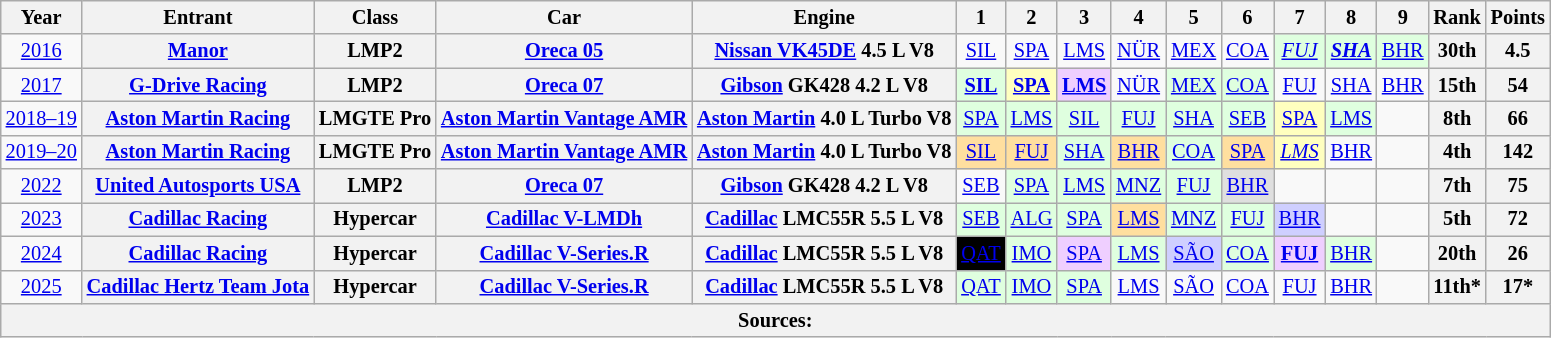<table class="wikitable" style="text-align:center; font-size:85%">
<tr>
<th>Year</th>
<th>Entrant</th>
<th>Class</th>
<th>Car</th>
<th>Engine</th>
<th>1</th>
<th>2</th>
<th>3</th>
<th>4</th>
<th>5</th>
<th>6</th>
<th>7</th>
<th>8</th>
<th>9</th>
<th>Rank</th>
<th>Points</th>
</tr>
<tr>
<td><a href='#'>2016</a></td>
<th><a href='#'>Manor</a></th>
<th>LMP2</th>
<th nowrap><a href='#'>Oreca 05</a></th>
<th nowrap><a href='#'>Nissan VK45DE</a> 4.5 L V8</th>
<td><a href='#'>SIL</a></td>
<td><a href='#'>SPA</a></td>
<td><a href='#'>LMS</a></td>
<td><a href='#'>NÜR</a></td>
<td><a href='#'>MEX</a></td>
<td><a href='#'>COA</a></td>
<td style="background:#DFFFDF;"><em><a href='#'>FUJ</a></em><br></td>
<td style="background:#DFFFDF;"><strong><em><a href='#'>SHA</a></em></strong><br></td>
<td style="background:#DFFFDF;"><a href='#'>BHR</a><br></td>
<th>30th</th>
<th>4.5</th>
</tr>
<tr>
<td><a href='#'>2017</a></td>
<th nowrap><a href='#'>G-Drive Racing</a></th>
<th>LMP2</th>
<th nowrap><a href='#'>Oreca 07</a></th>
<th nowrap><a href='#'>Gibson</a> GK428 4.2 L V8</th>
<td style="background:#DFFFDF;"><strong><a href='#'>SIL</a></strong><br></td>
<td style="background:#FFFFBF;"><strong><a href='#'>SPA</a></strong><br></td>
<td style="background:#EFCFFF;"><strong><a href='#'>LMS</a></strong><br></td>
<td><a href='#'>NÜR</a></td>
<td style="background:#DFFFDF;"><a href='#'>MEX</a><br></td>
<td style="background:#DFFFDF;"><a href='#'>COA</a><br></td>
<td><a href='#'>FUJ</a></td>
<td><a href='#'>SHA</a></td>
<td><a href='#'>BHR</a></td>
<th>15th</th>
<th>54</th>
</tr>
<tr>
<td nowrap><a href='#'>2018–19</a></td>
<th nowrap><a href='#'>Aston Martin Racing</a></th>
<th nowrap>LMGTE Pro</th>
<th nowrap><a href='#'>Aston Martin Vantage AMR</a></th>
<th nowrap><a href='#'>Aston Martin</a> 4.0 L Turbo V8</th>
<td style="background:#DFFFDF;"><a href='#'>SPA</a><br></td>
<td style="background:#DFFFDF;"><a href='#'>LMS</a><br></td>
<td style="background:#DFFFDF;"><a href='#'>SIL</a><br></td>
<td style="background:#DFFFDF;"><a href='#'>FUJ</a><br></td>
<td style="background:#DFFFDF;"><a href='#'>SHA</a><br></td>
<td style="background:#DFFFDF;"><a href='#'>SEB</a><br></td>
<td style="background:#FFFFBF;"><a href='#'>SPA</a><br></td>
<td style="background:#DFFFDF;"><a href='#'>LMS</a><br></td>
<td></td>
<th>8th</th>
<th>66</th>
</tr>
<tr>
<td nowrap><a href='#'>2019–20</a></td>
<th nowrap><a href='#'>Aston Martin Racing</a></th>
<th nowrap>LMGTE Pro</th>
<th nowrap><a href='#'>Aston Martin Vantage AMR</a></th>
<th nowrap><a href='#'>Aston Martin</a> 4.0 L Turbo V8</th>
<td style="background:#FFDF9F;"><a href='#'>SIL</a><br></td>
<td style="background:#FFDF9F;"><a href='#'>FUJ</a><br></td>
<td style="background:#DFFFDF;"><a href='#'>SHA</a><br></td>
<td style="background:#FFDF9F;"><a href='#'>BHR</a><br></td>
<td style="background:#DFFFDF;"><a href='#'>COA</a><br></td>
<td style="background:#FFDF9F;"><a href='#'>SPA</a><br></td>
<td style="background:#FFFFBF;"><em><a href='#'>LMS</a></em><br></td>
<td><a href='#'>BHR</a></td>
<td></td>
<th>4th</th>
<th>142</th>
</tr>
<tr>
<td><a href='#'>2022</a></td>
<th nowrap><a href='#'>United Autosports USA</a></th>
<th>LMP2</th>
<th nowrap><a href='#'>Oreca 07</a></th>
<th nowrap><a href='#'>Gibson</a> GK428 4.2 L V8</th>
<td><a href='#'>SEB</a></td>
<td style="background:#DFFFDF;"><a href='#'>SPA</a><br></td>
<td style="background:#DFFFDF;"><a href='#'>LMS</a><br></td>
<td style="background:#DFFFDF;"><a href='#'>MNZ</a><br></td>
<td style="background:#DFFFDF;"><a href='#'>FUJ</a><br></td>
<td style="background:#DFDFDF;"><a href='#'>BHR</a><br></td>
<td></td>
<td></td>
<td></td>
<th>7th</th>
<th>75</th>
</tr>
<tr>
<td><a href='#'>2023</a></td>
<th nowrap><a href='#'>Cadillac Racing</a></th>
<th>Hypercar</th>
<th nowrap><a href='#'>Cadillac V-LMDh</a></th>
<th nowrap><a href='#'>Cadillac</a> LMC55R 5.5 L V8</th>
<td style="background:#DFFFDF;"><a href='#'>SEB</a><br></td>
<td style="background:#DFFFDF;"><a href='#'>ALG</a><br></td>
<td style="background:#DFFFDF;"><a href='#'>SPA</a><br></td>
<td style="background:#FFDF9F;"><a href='#'>LMS</a><br></td>
<td style="background:#DFFFDF;"><a href='#'>MNZ</a><br></td>
<td style="background:#DFFFDF;"><a href='#'>FUJ</a><br></td>
<td style="background:#CFCFFF;"><a href='#'>BHR</a><br></td>
<td></td>
<td></td>
<th>5th</th>
<th>72</th>
</tr>
<tr>
<td><a href='#'>2024</a></td>
<th nowrap><a href='#'>Cadillac Racing</a></th>
<th>Hypercar</th>
<th nowrap><a href='#'>Cadillac V-Series.R</a></th>
<th nowrap><a href='#'>Cadillac</a> LMC55R 5.5 L V8</th>
<td style="background-color:#000000;color:white"><a href='#'><span>QAT</span></a><br></td>
<td style="background:#DFFFDF;"><a href='#'>IMO</a><br></td>
<td style="background:#EFCFFF;"><a href='#'>SPA</a><br></td>
<td style="background:#DFFFDF;"><a href='#'>LMS</a><br></td>
<td style="background:#CFCFFF;"><a href='#'>SÃO</a><br></td>
<td style="background:#DFFFDF;"><a href='#'>COA</a><br></td>
<td style="background:#EFCFFF;"><strong><a href='#'>FUJ</a></strong><br></td>
<td style="background:#DFFFDF;"><a href='#'>BHR</a><br></td>
<td></td>
<th>20th</th>
<th>26</th>
</tr>
<tr>
<td><a href='#'>2025</a></td>
<th><a href='#'>Cadillac Hertz Team Jota</a></th>
<th>Hypercar</th>
<th><a href='#'>Cadillac V-Series.R</a></th>
<th><a href='#'>Cadillac</a> LMC55R 5.5 L V8</th>
<td style="background:#DFFFDF;"><a href='#'>QAT</a><br></td>
<td style="background:#DFFFDF;"><a href='#'>IMO</a><br></td>
<td style="background:#DFFFDF;"><a href='#'>SPA</a><br></td>
<td style="background:#;"><a href='#'>LMS</a><br></td>
<td style="background:#;"><a href='#'>SÃO</a><br></td>
<td style="background:#;"><a href='#'>COA</a><br></td>
<td style="background:#;"><a href='#'>FUJ</a><br></td>
<td style="background:#;"><a href='#'>BHR</a><br></td>
<td></td>
<th>11th*</th>
<th>17*</th>
</tr>
<tr>
<th colspan="16">Sources:</th>
</tr>
</table>
